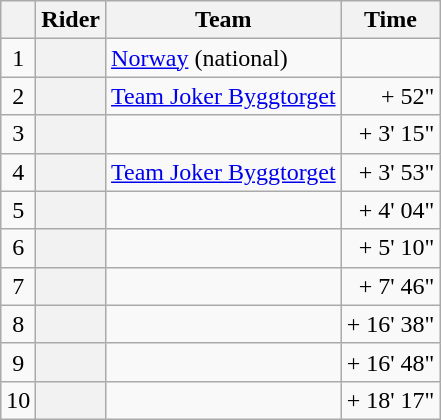<table class="wikitable plainrowheaders">
<tr>
<th></th>
<th>Rider</th>
<th>Team</th>
<th>Time</th>
</tr>
<tr>
<td style="text-align:center;">1</td>
<th scope="row"> </th>
<td><a href='#'>Norway</a> (national)</td>
<td style="text-align:right;"><strong></strong></td>
</tr>
<tr>
<td style="text-align:center;">2</td>
<th scope="row"></th>
<td><a href='#'>Team Joker Byggtorget</a></td>
<td style="text-align:right;">+ 52"</td>
</tr>
<tr>
<td style="text-align:center;">3</td>
<th scope="row"></th>
<td></td>
<td style="text-align:right;">+ 3' 15"</td>
</tr>
<tr>
<td style="text-align:center;">4</td>
<th scope="row"></th>
<td><a href='#'>Team Joker Byggtorget</a></td>
<td style="text-align:right;">+ 3' 53"</td>
</tr>
<tr>
<td style="text-align:center;">5</td>
<th scope="row"></th>
<td></td>
<td style="text-align:right;">+ 4' 04"</td>
</tr>
<tr>
<td style="text-align:center;">6</td>
<th scope="row"></th>
<td></td>
<td style="text-align:right;">+ 5' 10"</td>
</tr>
<tr>
<td style="text-align:center;">7</td>
<th scope="row"></th>
<td></td>
<td style="text-align:right;">+ 7' 46"</td>
</tr>
<tr>
<td style="text-align:center;">8</td>
<th scope="row"></th>
<td></td>
<td style="text-align:right;">+ 16' 38"</td>
</tr>
<tr>
<td style="text-align:center;">9</td>
<th scope="row"></th>
<td></td>
<td style="text-align:right;">+ 16' 48"</td>
</tr>
<tr>
<td style="text-align:center;">10</td>
<th scope="row"> </th>
<td></td>
<td style="text-align:right;">+ 18' 17"</td>
</tr>
</table>
